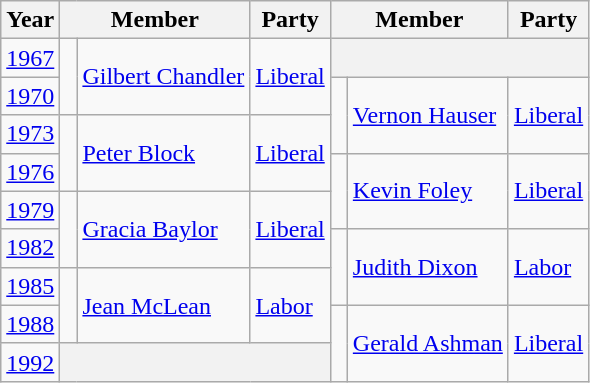<table class="wikitable">
<tr>
<th>Year</th>
<th colspan="2">Member</th>
<th>Party</th>
<th colspan="2">Member</th>
<th>Party</th>
</tr>
<tr>
<td><a href='#'>1967</a></td>
<td rowspan="2" > </td>
<td rowspan="2"><a href='#'>Gilbert Chandler</a></td>
<td rowspan="2"><a href='#'>Liberal</a></td>
<th colspan="3"></th>
</tr>
<tr>
<td><a href='#'>1970</a></td>
<td rowspan="2" > </td>
<td rowspan="2"><a href='#'>Vernon Hauser</a></td>
<td rowspan="2"><a href='#'>Liberal</a></td>
</tr>
<tr>
<td><a href='#'>1973</a></td>
<td rowspan="2" > </td>
<td rowspan="2"><a href='#'>Peter Block</a></td>
<td rowspan="2"><a href='#'>Liberal</a></td>
</tr>
<tr>
<td><a href='#'>1976</a></td>
<td rowspan="2" > </td>
<td rowspan="2"><a href='#'>Kevin Foley</a></td>
<td rowspan="2"><a href='#'>Liberal</a></td>
</tr>
<tr>
<td><a href='#'>1979</a></td>
<td rowspan="2" > </td>
<td rowspan="2"><a href='#'>Gracia Baylor</a></td>
<td rowspan="2"><a href='#'>Liberal</a></td>
</tr>
<tr>
<td><a href='#'>1982</a></td>
<td rowspan="2" > </td>
<td rowspan="2"><a href='#'>Judith Dixon</a></td>
<td rowspan="2"><a href='#'>Labor</a></td>
</tr>
<tr>
<td><a href='#'>1985</a></td>
<td rowspan="2" > </td>
<td rowspan="2"><a href='#'>Jean McLean</a></td>
<td rowspan="2"><a href='#'>Labor</a></td>
</tr>
<tr>
<td><a href='#'>1988</a></td>
<td rowspan="2" > </td>
<td rowspan="2"><a href='#'>Gerald Ashman</a></td>
<td rowspan="2"><a href='#'>Liberal</a></td>
</tr>
<tr>
<td><a href='#'>1992</a></td>
<th colspan="3"></th>
</tr>
</table>
